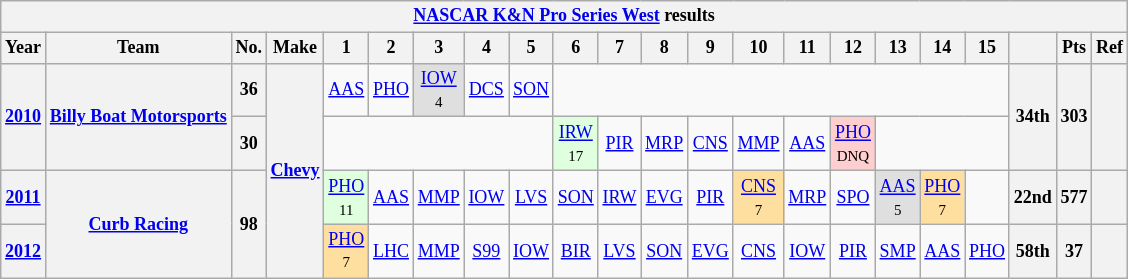<table class="wikitable" style="text-align:center; font-size:75%">
<tr>
<th colspan=23><a href='#'>NASCAR K&N Pro Series West</a> results</th>
</tr>
<tr>
<th>Year</th>
<th>Team</th>
<th>No.</th>
<th>Make</th>
<th>1</th>
<th>2</th>
<th>3</th>
<th>4</th>
<th>5</th>
<th>6</th>
<th>7</th>
<th>8</th>
<th>9</th>
<th>10</th>
<th>11</th>
<th>12</th>
<th>13</th>
<th>14</th>
<th>15</th>
<th></th>
<th>Pts</th>
<th>Ref</th>
</tr>
<tr>
<th rowspan=2><a href='#'>2010</a></th>
<th rowspan=2><a href='#'>Billy Boat Motorsports</a></th>
<th>36</th>
<th rowspan=4><a href='#'>Chevy</a></th>
<td><a href='#'>AAS</a></td>
<td><a href='#'>PHO</a></td>
<td style="background:#DFDFDF;"><a href='#'>IOW</a><br><small>4</small></td>
<td><a href='#'>DCS</a></td>
<td><a href='#'>SON</a></td>
<td colspan=10></td>
<th rowspan=2>34th</th>
<th rowspan=2>303</th>
<th rowspan=2></th>
</tr>
<tr>
<th>30</th>
<td colspan=5></td>
<td style="background:#DFFFDF;"><a href='#'>IRW</a><br><small>17</small></td>
<td><a href='#'>PIR</a></td>
<td><a href='#'>MRP</a></td>
<td><a href='#'>CNS</a></td>
<td><a href='#'>MMP</a></td>
<td><a href='#'>AAS</a></td>
<td style="background:#FFCFCF;"><a href='#'>PHO</a><br><small>DNQ</small></td>
<td colspan=3></td>
</tr>
<tr>
<th><a href='#'>2011</a></th>
<th rowspan=2><a href='#'>Curb Racing</a></th>
<th rowspan=2>98</th>
<td style="background:#DFFFDF;"><a href='#'>PHO</a><br><small>11</small></td>
<td><a href='#'>AAS</a></td>
<td><a href='#'>MMP</a></td>
<td><a href='#'>IOW</a></td>
<td><a href='#'>LVS</a></td>
<td><a href='#'>SON</a></td>
<td><a href='#'>IRW</a></td>
<td><a href='#'>EVG</a></td>
<td><a href='#'>PIR</a></td>
<td style="background:#FFDF9F;"><a href='#'>CNS</a><br><small>7</small></td>
<td><a href='#'>MRP</a></td>
<td><a href='#'>SPO</a></td>
<td style="background:#DFDFDF;"><a href='#'>AAS</a><br><small>5</small></td>
<td style="background:#FFDF9F;"><a href='#'>PHO</a><br><small>7</small></td>
<td></td>
<th>22nd</th>
<th>577</th>
<th></th>
</tr>
<tr>
<th><a href='#'>2012</a></th>
<td style="background:#FFDF9F;"><a href='#'>PHO</a><br><small>7</small></td>
<td><a href='#'>LHC</a></td>
<td><a href='#'>MMP</a></td>
<td><a href='#'>S99</a></td>
<td><a href='#'>IOW</a></td>
<td><a href='#'>BIR</a></td>
<td><a href='#'>LVS</a></td>
<td><a href='#'>SON</a></td>
<td><a href='#'>EVG</a></td>
<td><a href='#'>CNS</a></td>
<td><a href='#'>IOW</a></td>
<td><a href='#'>PIR</a></td>
<td><a href='#'>SMP</a></td>
<td><a href='#'>AAS</a></td>
<td><a href='#'>PHO</a></td>
<th>58th</th>
<th>37</th>
<th></th>
</tr>
</table>
